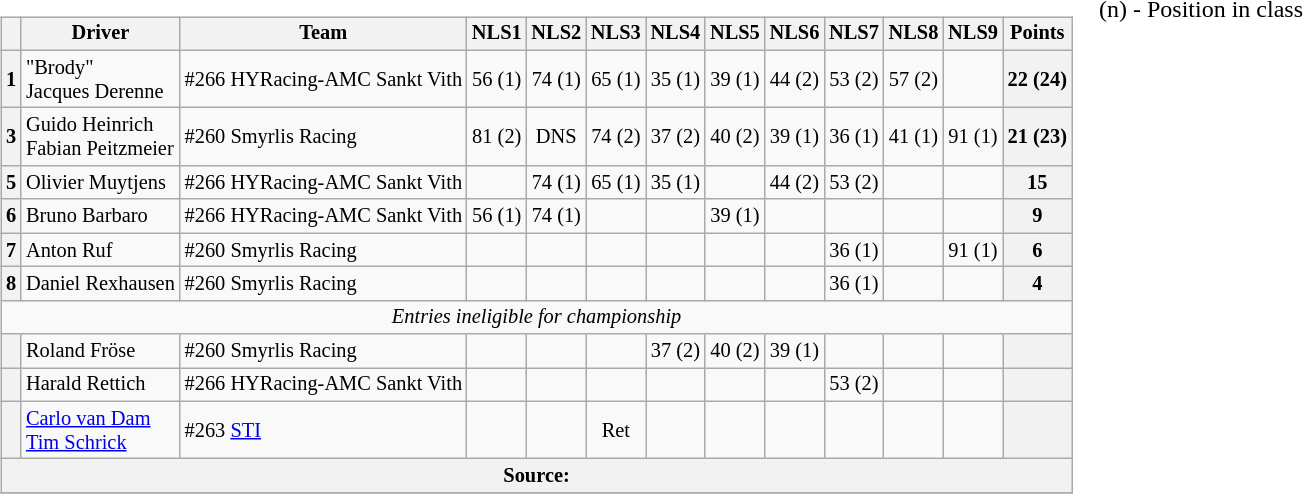<table>
<tr>
<td valign="top"><br><table class="wikitable" style="font-size:85%; text-align:center;">
<tr>
<th></th>
<th>Driver</th>
<th>Team</th>
<th>NLS1</th>
<th>NLS2</th>
<th>NLS3</th>
<th>NLS4</th>
<th>NLS5</th>
<th>NLS6</th>
<th>NLS7</th>
<th>NLS8</th>
<th>NLS9</th>
<th>Points</th>
</tr>
<tr>
<th>1</th>
<td align=left> "Brody"<br> Jacques Derenne</td>
<td align=left> #266 HYRacing-AMC Sankt Vith</td>
<td> 56 (1)</td>
<td> 74 (1)</td>
<td> 65 (1)</td>
<td> 35 (1)</td>
<td> 39 (1)</td>
<td> 44 (2)</td>
<td> 53 (2)</td>
<td> 57 (2)</td>
<td></td>
<th>22 (24)</th>
</tr>
<tr>
<th>3</th>
<td align=left> Guido Heinrich<br> Fabian Peitzmeier</td>
<td align=left> #260 Smyrlis Racing</td>
<td> 81 (2)</td>
<td> DNS</td>
<td> 74 (2)</td>
<td> 37 (2)</td>
<td> 40 (2)</td>
<td> 39 (1)</td>
<td> 36 (1)</td>
<td> 41 (1)</td>
<td> 91 (1)</td>
<th>21 (23)</th>
</tr>
<tr>
<th>5</th>
<td align=left> Olivier Muytjens</td>
<td align=left> #266 HYRacing-AMC Sankt Vith</td>
<td></td>
<td> 74 (1)</td>
<td> 65 (1)</td>
<td> 35 (1)</td>
<td></td>
<td> 44 (2)</td>
<td> 53 (2)</td>
<td></td>
<td></td>
<th>15</th>
</tr>
<tr>
<th>6</th>
<td align=left> Bruno Barbaro</td>
<td align=left> #266 HYRacing-AMC Sankt Vith</td>
<td> 56 (1)</td>
<td> 74 (1)</td>
<td></td>
<td></td>
<td> 39 (1)</td>
<td></td>
<td></td>
<td></td>
<td></td>
<th>9</th>
</tr>
<tr>
<th>7</th>
<td align=left> Anton Ruf</td>
<td align=left> #260 Smyrlis Racing</td>
<td></td>
<td></td>
<td></td>
<td></td>
<td></td>
<td></td>
<td> 36 (1)</td>
<td></td>
<td> 91 (1)</td>
<th>6</th>
</tr>
<tr>
<th>8</th>
<td align=left> Daniel Rexhausen</td>
<td align=left> #260 Smyrlis Racing</td>
<td></td>
<td></td>
<td></td>
<td></td>
<td></td>
<td></td>
<td> 36 (1)</td>
<td></td>
<td></td>
<th>4</th>
</tr>
<tr>
<td colspan=13><em>Entries ineligible for championship</em></td>
</tr>
<tr>
<th></th>
<td align=left> Roland Fröse</td>
<td align=left> #260 Smyrlis Racing</td>
<td></td>
<td></td>
<td></td>
<td> 37 (2)</td>
<td> 40 (2)</td>
<td> 39 (1)</td>
<td></td>
<td></td>
<td></td>
<th></th>
</tr>
<tr>
<th></th>
<td align=left> Harald Rettich</td>
<td align=left> #266 HYRacing-AMC Sankt Vith</td>
<td></td>
<td></td>
<td></td>
<td></td>
<td></td>
<td></td>
<td> 53 (2)</td>
<td></td>
<td></td>
<th></th>
</tr>
<tr>
<th></th>
<td align=left> <a href='#'>Carlo van Dam</a><br> <a href='#'>Tim Schrick</a></td>
<td align=left> #263 <a href='#'>STI</a></td>
<td></td>
<td></td>
<td> Ret</td>
<td></td>
<td></td>
<td></td>
<td></td>
<td></td>
<td></td>
<th></th>
</tr>
<tr>
<th colspan="13">Source: </th>
</tr>
<tr>
</tr>
</table>
</td>
<td valign="top"><br>
<span>(n) - Position in class</span></td>
</tr>
</table>
